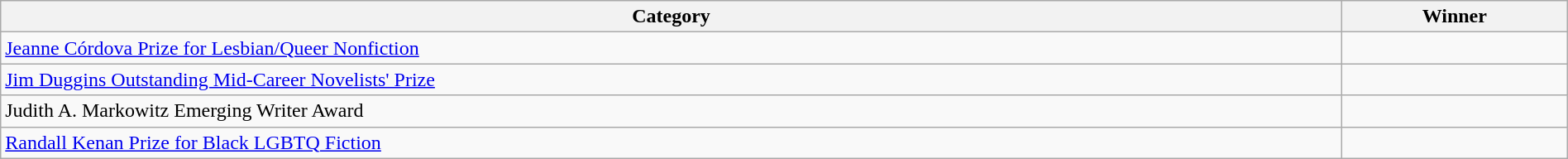<table class="wikitable sortable mw-collapsible" width="100%">
<tr>
<th>Category</th>
<th>Winner</th>
</tr>
<tr>
<td><a href='#'>Jeanne Córdova Prize for Lesbian/Queer Nonfiction</a></td>
<td></td>
</tr>
<tr>
<td><a href='#'>Jim Duggins Outstanding Mid-Career Novelists' Prize</a></td>
<td></td>
</tr>
<tr>
<td>Judith A. Markowitz Emerging Writer Award</td>
<td></td>
</tr>
<tr>
<td><a href='#'>Randall Kenan Prize for Black LGBTQ Fiction</a></td>
<td></td>
</tr>
</table>
